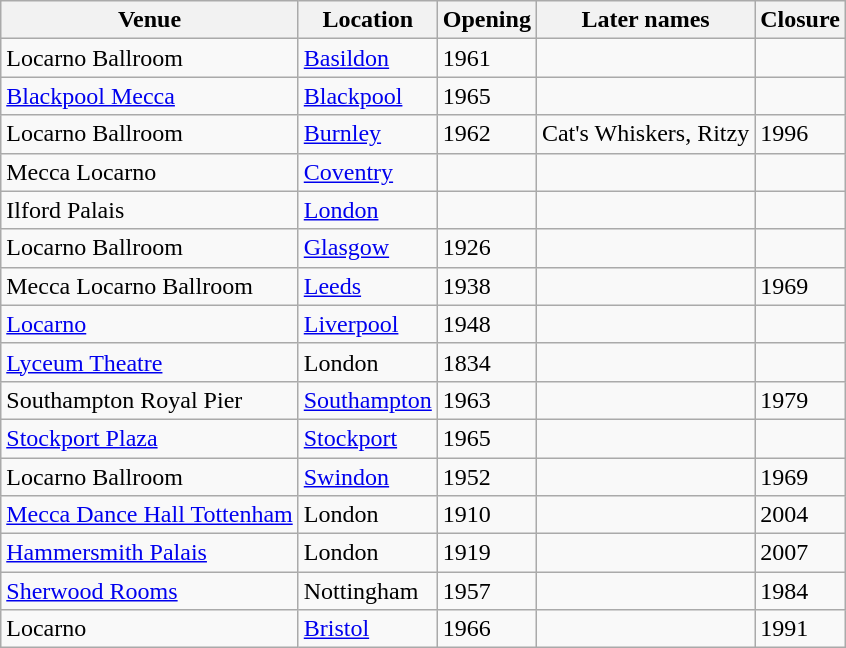<table class="wikitable sortable">
<tr>
<th>Venue</th>
<th>Location</th>
<th>Opening</th>
<th>Later names</th>
<th>Closure</th>
</tr>
<tr>
<td>Locarno Ballroom</td>
<td><a href='#'>Basildon</a></td>
<td>1961</td>
<td></td>
<td></td>
</tr>
<tr>
<td><a href='#'>Blackpool Mecca</a></td>
<td><a href='#'>Blackpool</a></td>
<td>1965</td>
<td></td>
<td></td>
</tr>
<tr>
<td>Locarno Ballroom</td>
<td><a href='#'>Burnley</a></td>
<td>1962</td>
<td>Cat's Whiskers, Ritzy</td>
<td>1996</td>
</tr>
<tr>
<td>Mecca Locarno</td>
<td><a href='#'>Coventry</a></td>
<td></td>
<td></td>
<td></td>
</tr>
<tr>
<td>Ilford Palais</td>
<td><a href='#'>London</a></td>
<td></td>
<td></td>
<td></td>
</tr>
<tr>
<td>Locarno Ballroom</td>
<td><a href='#'>Glasgow</a></td>
<td>1926</td>
<td></td>
<td></td>
</tr>
<tr>
<td>Mecca Locarno Ballroom</td>
<td><a href='#'>Leeds</a></td>
<td>1938</td>
<td></td>
<td>1969</td>
</tr>
<tr>
<td><a href='#'>Locarno</a></td>
<td><a href='#'>Liverpool</a></td>
<td>1948</td>
<td></td>
<td></td>
</tr>
<tr>
<td><a href='#'>Lyceum Theatre</a></td>
<td>London</td>
<td>1834</td>
<td></td>
<td></td>
</tr>
<tr>
<td>Southampton Royal Pier</td>
<td><a href='#'>Southampton</a></td>
<td>1963</td>
<td></td>
<td>1979</td>
</tr>
<tr>
<td><a href='#'>Stockport Plaza</a></td>
<td><a href='#'>Stockport</a></td>
<td>1965</td>
<td></td>
<td></td>
</tr>
<tr>
<td>Locarno Ballroom </td>
<td><a href='#'>Swindon</a></td>
<td>1952</td>
<td></td>
<td>1969</td>
</tr>
<tr>
<td><a href='#'>Mecca Dance Hall Tottenham</a></td>
<td>London</td>
<td>1910</td>
<td></td>
<td>2004</td>
</tr>
<tr>
<td><a href='#'>Hammersmith Palais</a></td>
<td>London</td>
<td>1919</td>
<td></td>
<td>2007</td>
</tr>
<tr>
<td><a href='#'>Sherwood Rooms</a></td>
<td>Nottingham</td>
<td>1957</td>
<td></td>
<td>1984</td>
</tr>
<tr>
<td>Locarno</td>
<td><a href='#'>Bristol</a></td>
<td>1966</td>
<td></td>
<td>1991</td>
</tr>
</table>
